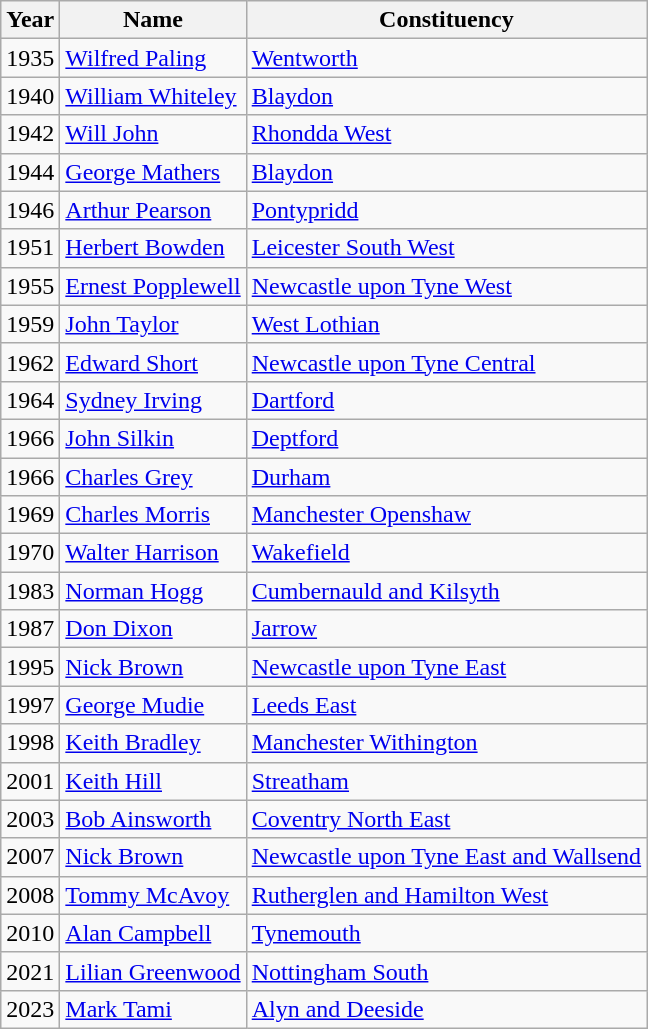<table class="wikitable sortable">
<tr>
<th>Year</th>
<th>Name</th>
<th>Constituency</th>
</tr>
<tr>
<td>1935</td>
<td><a href='#'>Wilfred Paling</a></td>
<td><a href='#'>Wentworth</a></td>
</tr>
<tr>
<td>1940</td>
<td><a href='#'>William Whiteley</a></td>
<td><a href='#'>Blaydon</a></td>
</tr>
<tr>
<td>1942</td>
<td><a href='#'>Will John</a></td>
<td><a href='#'>Rhondda West</a></td>
</tr>
<tr>
<td>1944</td>
<td><a href='#'>George Mathers</a></td>
<td><a href='#'>Blaydon</a></td>
</tr>
<tr>
<td>1946</td>
<td><a href='#'>Arthur Pearson</a></td>
<td><a href='#'>Pontypridd</a></td>
</tr>
<tr>
<td>1951</td>
<td><a href='#'>Herbert Bowden</a></td>
<td><a href='#'>Leicester South West</a></td>
</tr>
<tr>
<td>1955</td>
<td><a href='#'>Ernest Popplewell</a></td>
<td><a href='#'>Newcastle upon Tyne West</a></td>
</tr>
<tr>
<td>1959</td>
<td><a href='#'>John Taylor</a></td>
<td><a href='#'>West Lothian</a></td>
</tr>
<tr>
<td>1962</td>
<td><a href='#'>Edward Short</a></td>
<td><a href='#'>Newcastle upon Tyne Central</a></td>
</tr>
<tr>
<td>1964</td>
<td><a href='#'>Sydney Irving</a></td>
<td><a href='#'>Dartford</a></td>
</tr>
<tr>
<td>1966</td>
<td><a href='#'>John Silkin</a></td>
<td><a href='#'>Deptford</a></td>
</tr>
<tr>
<td>1966</td>
<td><a href='#'>Charles Grey</a></td>
<td><a href='#'>Durham</a></td>
</tr>
<tr>
<td>1969</td>
<td><a href='#'>Charles Morris</a></td>
<td><a href='#'>Manchester Openshaw</a></td>
</tr>
<tr>
<td>1970</td>
<td><a href='#'>Walter Harrison</a></td>
<td><a href='#'>Wakefield</a></td>
</tr>
<tr>
<td>1983</td>
<td><a href='#'>Norman Hogg</a></td>
<td><a href='#'>Cumbernauld and Kilsyth</a></td>
</tr>
<tr>
<td>1987</td>
<td><a href='#'>Don Dixon</a></td>
<td><a href='#'>Jarrow</a></td>
</tr>
<tr>
<td>1995</td>
<td><a href='#'>Nick Brown</a></td>
<td><a href='#'>Newcastle upon Tyne East</a></td>
</tr>
<tr>
<td>1997</td>
<td><a href='#'>George Mudie</a></td>
<td><a href='#'>Leeds East</a></td>
</tr>
<tr>
<td>1998</td>
<td><a href='#'>Keith Bradley</a></td>
<td><a href='#'>Manchester Withington</a></td>
</tr>
<tr>
<td>2001</td>
<td><a href='#'>Keith Hill</a></td>
<td><a href='#'>Streatham</a></td>
</tr>
<tr>
<td>2003</td>
<td><a href='#'>Bob Ainsworth</a></td>
<td><a href='#'>Coventry North East</a></td>
</tr>
<tr>
<td>2007</td>
<td><a href='#'>Nick Brown</a></td>
<td><a href='#'>Newcastle upon Tyne East and Wallsend</a></td>
</tr>
<tr>
<td>2008</td>
<td><a href='#'>Tommy McAvoy</a></td>
<td><a href='#'>Rutherglen and Hamilton West</a></td>
</tr>
<tr>
<td>2010</td>
<td><a href='#'>Alan Campbell</a></td>
<td><a href='#'>Tynemouth</a></td>
</tr>
<tr>
<td>2021</td>
<td><a href='#'>Lilian Greenwood</a></td>
<td><a href='#'>Nottingham South</a></td>
</tr>
<tr>
<td>2023</td>
<td><a href='#'>Mark Tami</a></td>
<td><a href='#'>Alyn and Deeside</a></td>
</tr>
</table>
